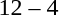<table style="text-align:center">
<tr>
<th width=200></th>
<th width=100></th>
<th width=200></th>
</tr>
<tr>
<td align=right><strong></strong></td>
<td>12 – 4</td>
<td align=left></td>
</tr>
</table>
